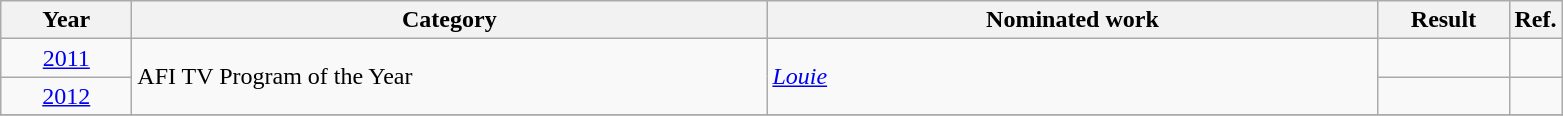<table class=wikitable>
<tr>
<th scope="col" style="width:5em;">Year</th>
<th scope="col" style="width:26em;">Category</th>
<th scope="col" style="width:25em;">Nominated work</th>
<th scope="col" style="width:5em;">Result</th>
<th>Ref.</th>
</tr>
<tr>
<td style="text-align:center;"><a href='#'>2011</a></td>
<td rowspan=2>AFI TV Program of the Year</td>
<td rowspan=2><em><a href='#'>Louie</a></em></td>
<td></td>
<td style="text-align: center;"></td>
</tr>
<tr>
<td style="text-align:center;"><a href='#'>2012</a></td>
<td></td>
<td style="text-align: center;"></td>
</tr>
<tr>
</tr>
</table>
